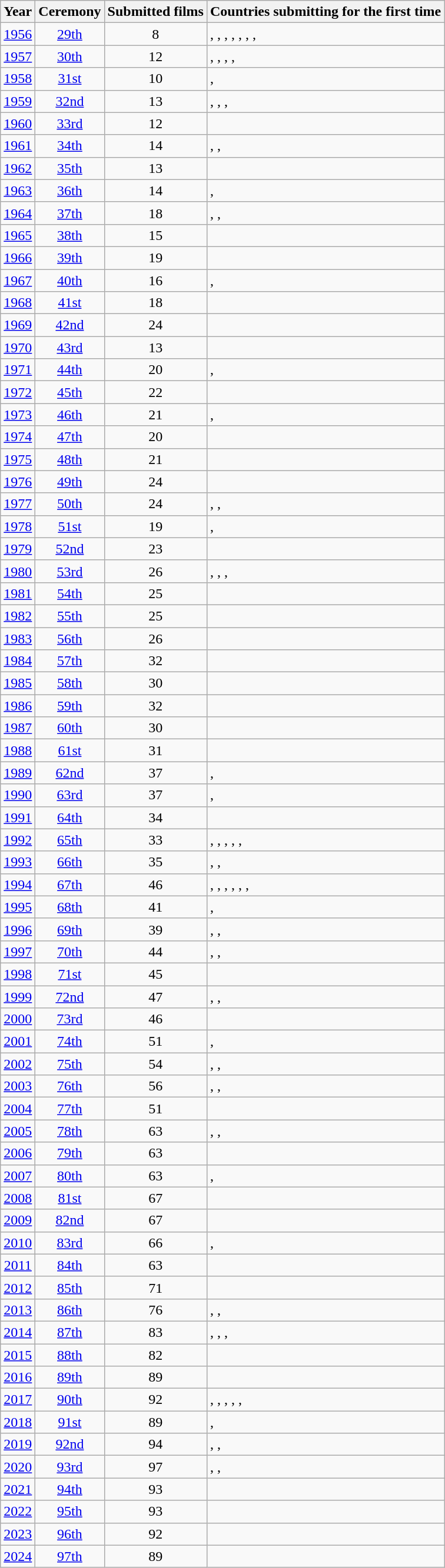<table class="wikitable" style="text-align:center;">
<tr>
<th>Year</th>
<th>Ceremony</th>
<th>Submitted films</th>
<th>Countries submitting for the first time</th>
</tr>
<tr>
<td><a href='#'>1956</a></td>
<td><a href='#'>29th</a></td>
<td>8</td>
<td align=left>, , , , , , , </td>
</tr>
<tr>
<td><a href='#'>1957</a></td>
<td><a href='#'>30th</a></td>
<td>12</td>
<td align=left>, , , , </td>
</tr>
<tr>
<td><a href='#'>1958</a></td>
<td><a href='#'>31st</a></td>
<td>10</td>
<td align=left>, </td>
</tr>
<tr>
<td><a href='#'>1959</a></td>
<td><a href='#'>32nd</a></td>
<td>13</td>
<td align=left>, , , </td>
</tr>
<tr>
<td><a href='#'>1960</a></td>
<td><a href='#'>33rd</a></td>
<td>12</td>
<td align=left></td>
</tr>
<tr>
<td><a href='#'>1961</a></td>
<td><a href='#'>34th</a></td>
<td>14</td>
<td align="left">, , </td>
</tr>
<tr>
<td><a href='#'>1962</a></td>
<td><a href='#'>35th</a></td>
<td>13</td>
<td align=left></td>
</tr>
<tr>
<td><a href='#'>1963</a></td>
<td><a href='#'>36th</a></td>
<td>14</td>
<td align=left>, </td>
</tr>
<tr>
<td><a href='#'>1964</a></td>
<td><a href='#'>37th</a></td>
<td>18</td>
<td align=left>, , </td>
</tr>
<tr>
<td><a href='#'>1965</a></td>
<td><a href='#'>38th</a></td>
<td>15</td>
<td align=left></td>
</tr>
<tr>
<td><a href='#'>1966</a></td>
<td><a href='#'>39th</a></td>
<td>19</td>
<td align=left></td>
</tr>
<tr>
<td><a href='#'>1967</a></td>
<td><a href='#'>40th</a></td>
<td>16</td>
<td align=left>, </td>
</tr>
<tr>
<td><a href='#'>1968</a></td>
<td><a href='#'>41st</a></td>
<td>18</td>
<td></td>
</tr>
<tr>
<td><a href='#'>1969</a></td>
<td><a href='#'>42nd</a></td>
<td>24</td>
<td align=left></td>
</tr>
<tr>
<td><a href='#'>1970</a></td>
<td><a href='#'>43rd</a></td>
<td>13</td>
<td></td>
</tr>
<tr>
<td><a href='#'>1971</a></td>
<td><a href='#'>44th</a></td>
<td>20</td>
<td align=left>, </td>
</tr>
<tr>
<td><a href='#'>1972</a></td>
<td><a href='#'>45th</a></td>
<td>22</td>
<td align=left></td>
</tr>
<tr>
<td><a href='#'>1973</a></td>
<td><a href='#'>46th</a></td>
<td>21</td>
<td align="left">, </td>
</tr>
<tr>
<td><a href='#'>1974</a></td>
<td><a href='#'>47th</a></td>
<td>20</td>
<td></td>
</tr>
<tr>
<td><a href='#'>1975</a></td>
<td><a href='#'>48th</a></td>
<td>21</td>
<td></td>
</tr>
<tr>
<td><a href='#'>1976</a></td>
<td><a href='#'>49th</a></td>
<td>24</td>
<td align="left"></td>
</tr>
<tr>
<td><a href='#'>1977</a></td>
<td><a href='#'>50th</a></td>
<td>24</td>
<td align=left>, , </td>
</tr>
<tr>
<td><a href='#'>1978</a></td>
<td><a href='#'>51st</a></td>
<td>19</td>
<td align=left>, </td>
</tr>
<tr>
<td><a href='#'>1979</a></td>
<td><a href='#'>52nd</a></td>
<td>23</td>
<td align=left></td>
</tr>
<tr>
<td><a href='#'>1980</a></td>
<td><a href='#'>53rd</a></td>
<td>26</td>
<td align=left>, , , </td>
</tr>
<tr>
<td><a href='#'>1981</a></td>
<td><a href='#'>54th</a></td>
<td>25</td>
<td></td>
</tr>
<tr>
<td><a href='#'>1982</a></td>
<td><a href='#'>55th</a></td>
<td>25</td>
<td align=left></td>
</tr>
<tr>
<td><a href='#'>1983</a></td>
<td><a href='#'>56th</a></td>
<td>26</td>
<td align=left></td>
</tr>
<tr>
<td><a href='#'>1984</a></td>
<td><a href='#'>57th</a></td>
<td>32</td>
<td align=left></td>
</tr>
<tr>
<td><a href='#'>1985</a></td>
<td><a href='#'>58th</a></td>
<td>30</td>
<td></td>
</tr>
<tr>
<td><a href='#'>1986</a></td>
<td><a href='#'>59th</a></td>
<td>32</td>
<td align=left></td>
</tr>
<tr>
<td><a href='#'>1987</a></td>
<td><a href='#'>60th</a></td>
<td>30</td>
<td align=left></td>
</tr>
<tr>
<td><a href='#'>1988</a></td>
<td><a href='#'>61st</a></td>
<td>31</td>
<td></td>
</tr>
<tr>
<td><a href='#'>1989</a></td>
<td><a href='#'>62nd</a></td>
<td>37</td>
<td align=left>, </td>
</tr>
<tr>
<td><a href='#'>1990</a></td>
<td><a href='#'>63rd</a></td>
<td>37</td>
<td align=left>, </td>
</tr>
<tr>
<td><a href='#'>1991</a></td>
<td><a href='#'>64th</a></td>
<td>34</td>
<td align=left></td>
</tr>
<tr>
<td><a href='#'>1992</a></td>
<td><a href='#'>65th</a></td>
<td>33</td>
<td align=left>, , , , , </td>
</tr>
<tr>
<td><a href='#'>1993</a></td>
<td><a href='#'>66th</a></td>
<td>35</td>
<td align=left>, , </td>
</tr>
<tr>
<td><a href='#'>1994</a></td>
<td><a href='#'>67th</a></td>
<td>46</td>
<td align=left>, , , , , , </td>
</tr>
<tr>
<td><a href='#'>1995</a></td>
<td><a href='#'>68th</a></td>
<td>41</td>
<td align=left>, </td>
</tr>
<tr>
<td><a href='#'>1996</a></td>
<td><a href='#'>69th</a></td>
<td>39</td>
<td align=left>, , </td>
</tr>
<tr>
<td><a href='#'>1997</a></td>
<td><a href='#'>70th</a></td>
<td>44</td>
<td align=left>, , </td>
</tr>
<tr>
<td><a href='#'>1998</a></td>
<td><a href='#'>71st</a></td>
<td>45</td>
<td align=left></td>
</tr>
<tr>
<td><a href='#'>1999</a></td>
<td><a href='#'>72nd</a></td>
<td>47</td>
<td align=left>, , </td>
</tr>
<tr>
<td><a href='#'>2000</a></td>
<td><a href='#'>73rd</a></td>
<td>46</td>
<td align=left></td>
</tr>
<tr>
<td><a href='#'>2001</a></td>
<td><a href='#'>74th</a></td>
<td>51</td>
<td align=left>, </td>
</tr>
<tr>
<td><a href='#'>2002</a></td>
<td><a href='#'>75th</a></td>
<td>54</td>
<td align=left>, , </td>
</tr>
<tr>
<td><a href='#'>2003</a></td>
<td><a href='#'>76th</a></td>
<td>56</td>
<td align=left>, , </td>
</tr>
<tr>
<td><a href='#'>2004</a></td>
<td><a href='#'>77th</a></td>
<td>51</td>
<td align=left></td>
</tr>
<tr>
<td><a href='#'>2005</a></td>
<td><a href='#'>78th</a></td>
<td>63</td>
<td align=left>, , </td>
</tr>
<tr>
<td><a href='#'>2006</a></td>
<td><a href='#'>79th</a></td>
<td>63</td>
<td align=left></td>
</tr>
<tr>
<td><a href='#'>2007</a></td>
<td><a href='#'>80th</a></td>
<td>63</td>
<td align=left>, </td>
</tr>
<tr>
<td><a href='#'>2008</a></td>
<td><a href='#'>81st</a></td>
<td>67</td>
<td align=left></td>
</tr>
<tr>
<td><a href='#'>2009</a></td>
<td><a href='#'>82nd</a></td>
<td>67</td>
<td></td>
</tr>
<tr>
<td><a href='#'>2010</a></td>
<td><a href='#'>83rd</a></td>
<td>66</td>
<td align=left>, </td>
</tr>
<tr>
<td><a href='#'>2011</a></td>
<td><a href='#'>84th</a></td>
<td>63</td>
<td align=left></td>
</tr>
<tr>
<td><a href='#'>2012</a></td>
<td><a href='#'>85th</a></td>
<td>71</td>
<td align=left></td>
</tr>
<tr>
<td><a href='#'>2013</a></td>
<td><a href='#'>86th</a></td>
<td>76</td>
<td align=left>, , </td>
</tr>
<tr>
<td><a href='#'>2014</a></td>
<td><a href='#'>87th</a></td>
<td>83</td>
<td align=left>, , , </td>
</tr>
<tr>
<td><a href='#'>2015</a></td>
<td><a href='#'>88th</a></td>
<td>82</td>
<td align=left></td>
</tr>
<tr>
<td><a href='#'>2016</a></td>
<td><a href='#'>89th</a></td>
<td>89</td>
<td align=left></td>
</tr>
<tr>
<td><a href='#'>2017</a></td>
<td><a href='#'>90th</a></td>
<td>92</td>
<td align=left>, , , , , </td>
</tr>
<tr>
<td><a href='#'>2018</a></td>
<td><a href='#'>91st</a></td>
<td>89</td>
<td align=left>, </td>
</tr>
<tr>
<td><a href='#'>2019</a></td>
<td><a href='#'>92nd</a></td>
<td>94</td>
<td align=left>, , </td>
</tr>
<tr>
<td><a href='#'>2020</a></td>
<td><a href='#'>93rd</a></td>
<td>97</td>
<td align=left>, , </td>
</tr>
<tr>
<td><a href='#'>2021</a></td>
<td><a href='#'>94th</a></td>
<td>93</td>
<td align=left></td>
</tr>
<tr>
<td><a href='#'>2022</a></td>
<td><a href='#'>95th</a></td>
<td>93</td>
<td align=left></td>
</tr>
<tr>
<td><a href='#'>2023</a></td>
<td><a href='#'>96th</a></td>
<td>92</td>
<td align=left></td>
</tr>
<tr>
<td><a href='#'>2024</a></td>
<td><a href='#'>97th</a></td>
<td>89</td>
<td align=left></td>
</tr>
</table>
